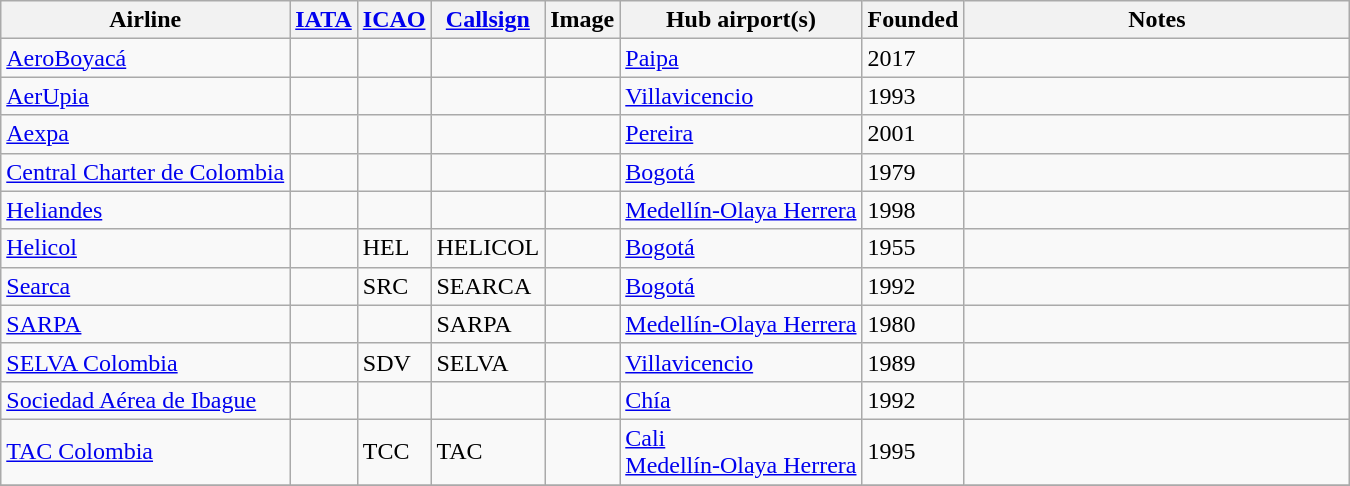<table class="wikitable sortable">
<tr>
<th>Airline</th>
<th><a href='#'>IATA</a></th>
<th><a href='#'>ICAO</a></th>
<th><a href='#'>Callsign</a></th>
<th>Image</th>
<th>Hub airport(s)</th>
<th>Founded</th>
<th style="width:250px;">Notes</th>
</tr>
<tr>
<td><a href='#'>AeroBoyacá</a></td>
<td></td>
<td></td>
<td></td>
<td></td>
<td><a href='#'>Paipa</a></td>
<td>2017</td>
<td></td>
</tr>
<tr>
<td><a href='#'>AerUpia</a></td>
<td></td>
<td></td>
<td></td>
<td></td>
<td><a href='#'>Villavicencio</a></td>
<td>1993</td>
<td></td>
</tr>
<tr>
<td><a href='#'>Aexpa</a></td>
<td></td>
<td></td>
<td></td>
<td></td>
<td><a href='#'>Pereira</a></td>
<td>2001</td>
<td></td>
</tr>
<tr>
<td><a href='#'>Central Charter de Colombia</a></td>
<td></td>
<td></td>
<td></td>
<td></td>
<td><a href='#'>Bogotá</a></td>
<td>1979</td>
<td></td>
</tr>
<tr>
<td><a href='#'>Heliandes</a></td>
<td></td>
<td></td>
<td></td>
<td></td>
<td><a href='#'>Medellín-Olaya Herrera</a></td>
<td>1998</td>
<td></td>
</tr>
<tr>
<td><a href='#'>Helicol</a></td>
<td></td>
<td>HEL</td>
<td>HELICOL</td>
<td></td>
<td><a href='#'>Bogotá</a></td>
<td>1955</td>
<td></td>
</tr>
<tr>
<td><a href='#'>Searca</a></td>
<td></td>
<td>SRC</td>
<td>SEARCA</td>
<td></td>
<td><a href='#'>Bogotá</a></td>
<td>1992</td>
<td></td>
</tr>
<tr>
<td><a href='#'>SARPA</a></td>
<td></td>
<td></td>
<td>SARPA</td>
<td></td>
<td><a href='#'>Medellín-Olaya Herrera</a></td>
<td>1980</td>
<td></td>
</tr>
<tr>
<td><a href='#'>SELVA Colombia</a></td>
<td></td>
<td>SDV</td>
<td>SELVA</td>
<td></td>
<td><a href='#'>Villavicencio</a></td>
<td>1989</td>
<td></td>
</tr>
<tr>
<td><a href='#'>Sociedad Aérea de Ibague</a></td>
<td></td>
<td></td>
<td></td>
<td></td>
<td><a href='#'>Chía</a></td>
<td>1992</td>
<td></td>
</tr>
<tr>
<td><a href='#'>TAC Colombia</a></td>
<td></td>
<td>TCC</td>
<td>TAC</td>
<td></td>
<td><a href='#'>Cali</a><br><a href='#'>Medellín-Olaya Herrera</a></td>
<td>1995</td>
<td></td>
</tr>
<tr>
</tr>
</table>
